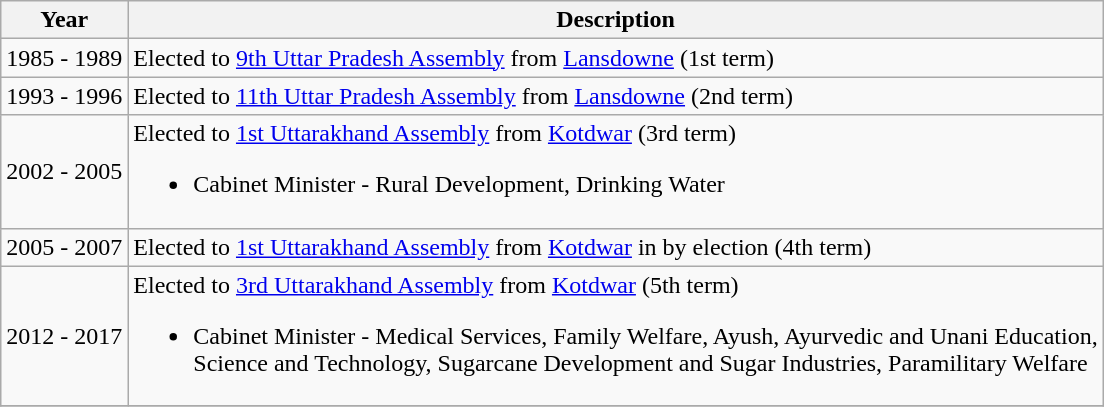<table class="wikitable">
<tr>
<th>Year</th>
<th>Description</th>
</tr>
<tr>
<td>1985 - 1989</td>
<td>Elected to <a href='#'>9th Uttar Pradesh Assembly</a> from <a href='#'>Lansdowne</a> (1st term)</td>
</tr>
<tr>
<td>1993 - 1996</td>
<td>Elected to <a href='#'>11th Uttar Pradesh Assembly</a> from <a href='#'>Lansdowne</a> (2nd term)</td>
</tr>
<tr>
<td>2002 - 2005</td>
<td>Elected to <a href='#'>1st Uttarakhand Assembly</a> from <a href='#'>Kotdwar</a> (3rd term)<br><ul><li>Cabinet Minister - Rural Development, Drinking Water</li></ul></td>
</tr>
<tr>
<td>2005 - 2007</td>
<td>Elected to <a href='#'>1st Uttarakhand Assembly</a> from <a href='#'>Kotdwar</a> in by election (4th term)</td>
</tr>
<tr>
<td>2012 - 2017</td>
<td>Elected to <a href='#'>3rd Uttarakhand Assembly</a> from <a href='#'>Kotdwar</a> (5th term)<br><ul><li>Cabinet Minister - Medical Services, Family Welfare, Ayush, Ayurvedic and Unani Education,<br>Science and Technology, Sugarcane Development and Sugar Industries, Paramilitary Welfare</li></ul></td>
</tr>
<tr>
</tr>
</table>
